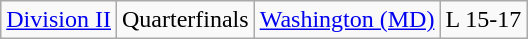<table class="wikitable">
<tr>
<td rowspan="1"><a href='#'>Division II</a></td>
<td>Quarterfinals</td>
<td><a href='#'>Washington (MD)</a></td>
<td>L 15-17</td>
</tr>
</table>
